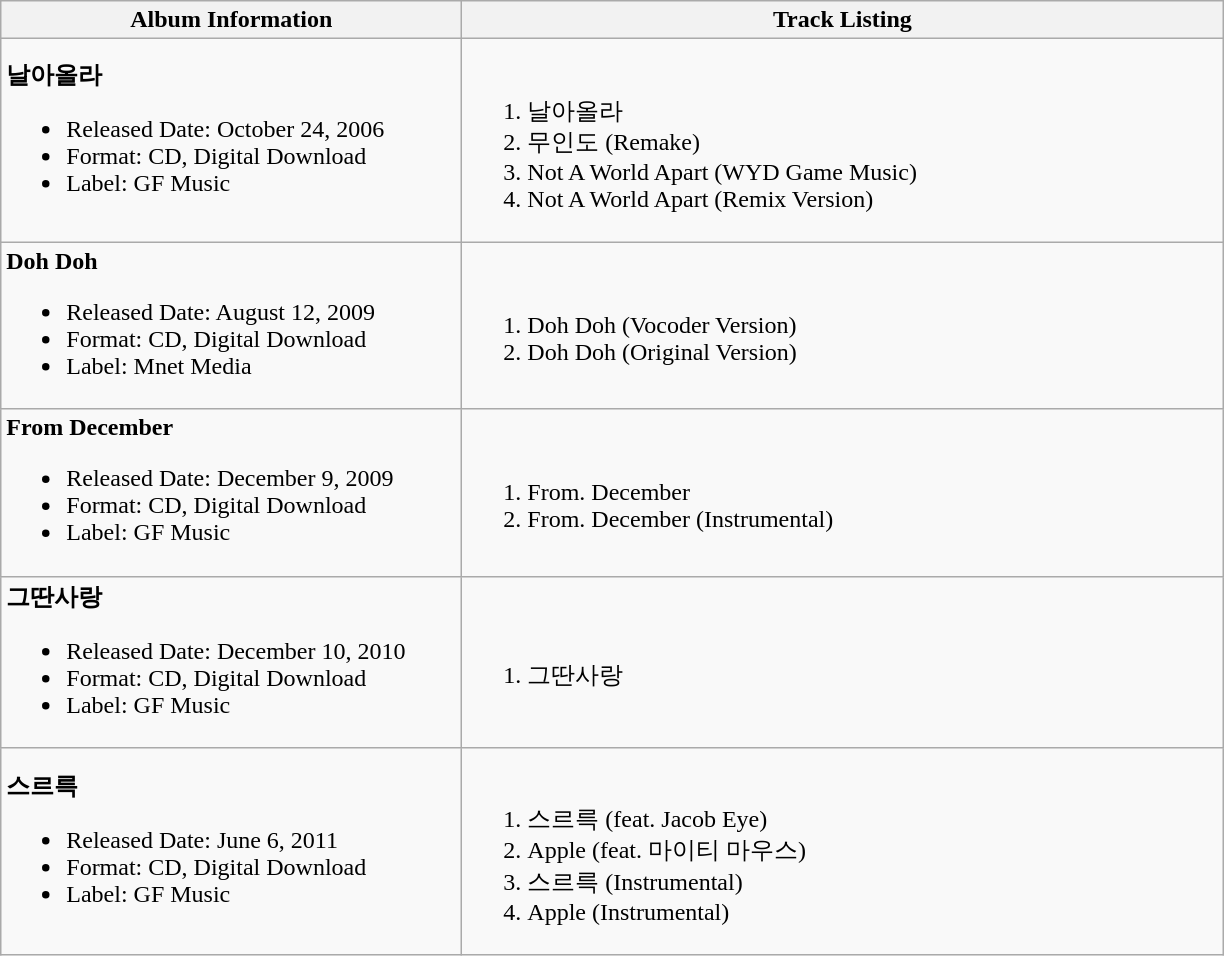<table class="wikitable">
<tr>
<th align="left" width="300px">Album Information</th>
<th align="left" width="500px">Track Listing</th>
</tr>
<tr>
<td><strong>날아올라</strong><br><ul><li>Released Date: October 24, 2006</li><li>Format: CD, Digital Download</li><li>Label: GF Music</li></ul></td>
<td><br><ol><li>날아올라</li><li>무인도 (Remake)</li><li>Not A World Apart (WYD Game Music)</li><li>Not A World Apart (Remix Version)</li></ol></td>
</tr>
<tr>
<td><strong>Doh Doh</strong><br><ul><li>Released Date: August 12, 2009</li><li>Format: CD, Digital Download</li><li>Label: Mnet Media</li></ul></td>
<td><br><ol><li>Doh Doh (Vocoder Version)</li><li>Doh Doh (Original Version)</li></ol></td>
</tr>
<tr>
<td><strong>From December</strong><br><ul><li>Released Date: December 9, 2009</li><li>Format: CD, Digital Download</li><li>Label: GF Music</li></ul></td>
<td><br><ol><li>From. December</li><li>From. December (Instrumental)</li></ol></td>
</tr>
<tr>
<td><strong>그딴사랑</strong><br><ul><li>Released Date: December 10, 2010</li><li>Format: CD, Digital Download</li><li>Label: GF Music</li></ul></td>
<td><br><ol><li>그딴사랑</li></ol></td>
</tr>
<tr>
<td><strong>스르륵</strong><br><ul><li>Released Date: June 6, 2011</li><li>Format: CD, Digital Download</li><li>Label: GF Music</li></ul></td>
<td><br><ol><li>스르륵 (feat. Jacob Eye)</li><li>Apple (feat. 마이티 마우스)</li><li>스르륵 (Instrumental)</li><li>Apple (Instrumental)</li></ol></td>
</tr>
</table>
